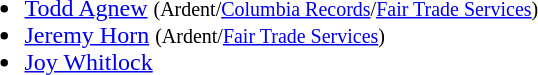<table border="0" cellpadding="4" cellspacing="3" width="100%">
<tr>
<td valign="top" width="*"><br><ul><li><a href='#'>Todd Agnew</a> <small>(Ardent/<a href='#'>Columbia Records</a>/<a href='#'>Fair Trade Services</a>)</small></li><li><a href='#'>Jeremy Horn</a> <small>(Ardent/<a href='#'>Fair Trade Services</a>)</small></li><li><a href='#'>Joy Whitlock</a></li></ul></td>
</tr>
</table>
